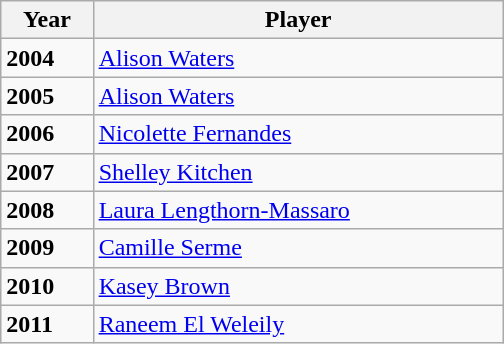<table class=wikitable style="width:21em; float:left; margin-right:1em">
<tr>
<th>Year</th>
<th>Player</th>
</tr>
<tr>
<td><strong>2004</strong></td>
<td> <a href='#'>Alison Waters</a></td>
</tr>
<tr>
<td><strong>2005</strong></td>
<td> <a href='#'>Alison Waters</a></td>
</tr>
<tr>
<td><strong>2006</strong></td>
<td> <a href='#'>Nicolette Fernandes</a></td>
</tr>
<tr>
<td><strong>2007</strong></td>
<td> <a href='#'>Shelley Kitchen</a></td>
</tr>
<tr>
<td><strong>2008</strong></td>
<td> <a href='#'>Laura Lengthorn-Massaro</a></td>
</tr>
<tr>
<td><strong>2009</strong></td>
<td> <a href='#'>Camille Serme</a></td>
</tr>
<tr>
<td><strong>2010</strong></td>
<td> <a href='#'>Kasey Brown</a></td>
</tr>
<tr>
<td><strong>2011</strong></td>
<td> <a href='#'>Raneem El Weleily</a></td>
</tr>
</table>
